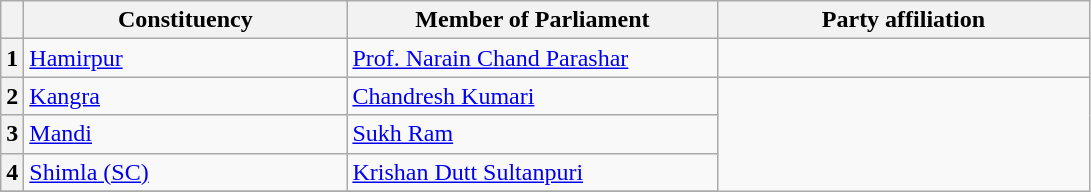<table class="wikitable sortable">
<tr style="text-align:center;">
<th></th>
<th style="width:13em">Constituency</th>
<th style="width:15em">Member of Parliament</th>
<th colspan="2" style="width:15em">Party affiliation</th>
</tr>
<tr>
<th>1</th>
<td><a href='#'>Hamirpur</a></td>
<td><a href='#'>Prof. Narain Chand Parashar</a></td>
<td></td>
</tr>
<tr>
<th>2</th>
<td><a href='#'>Kangra</a></td>
<td><a href='#'>Chandresh Kumari</a></td>
</tr>
<tr>
<th>3</th>
<td><a href='#'>Mandi</a></td>
<td><a href='#'>Sukh Ram</a></td>
</tr>
<tr>
<th>4</th>
<td><a href='#'>Shimla (SC)</a></td>
<td><a href='#'>Krishan Dutt Sultanpuri</a></td>
</tr>
<tr>
</tr>
</table>
